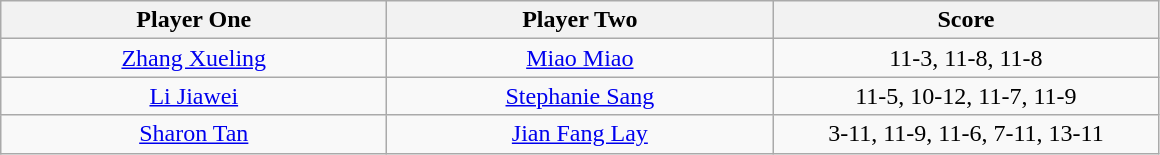<table class="wikitable" style="text-align: center">
<tr>
<th width=250>Player One</th>
<th width=250>Player Two</th>
<th width=250>Score</th>
</tr>
<tr>
<td><a href='#'>Zhang Xueling</a></td>
<td><a href='#'>Miao Miao</a></td>
<td>11-3, 11-8, 11-8</td>
</tr>
<tr>
<td><a href='#'>Li Jiawei</a></td>
<td><a href='#'>Stephanie Sang</a></td>
<td>11-5, 10-12, 11-7, 11-9</td>
</tr>
<tr>
<td><a href='#'>Sharon Tan</a></td>
<td><a href='#'>Jian Fang Lay</a></td>
<td>3-11, 11-9, 11-6, 7-11, 13-11</td>
</tr>
</table>
